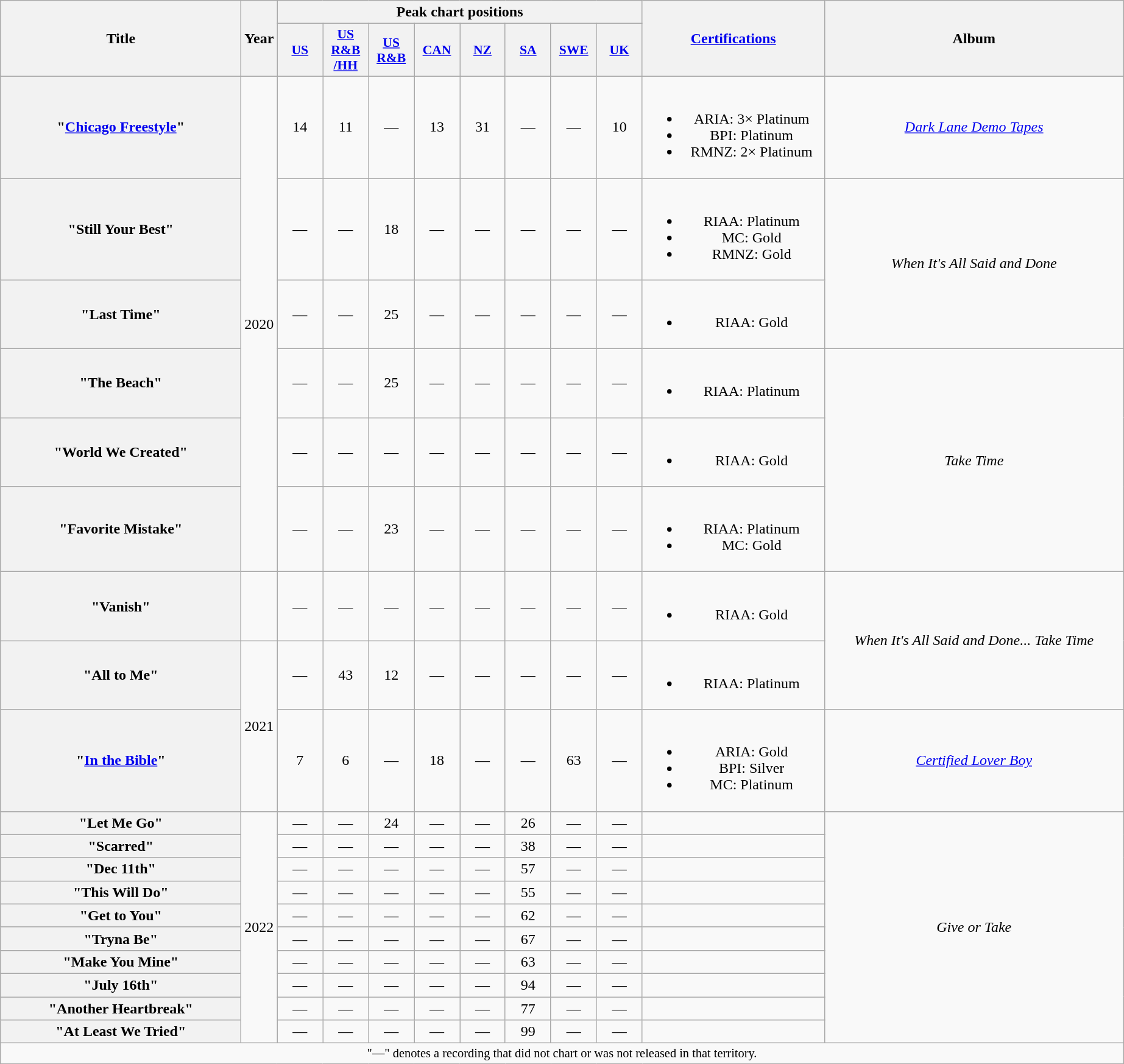<table class="wikitable plainrowheaders" style="text-align:center;">
<tr>
<th scope="col" rowspan="2" style="width:16em;">Title</th>
<th scope="col" rowspan="2" style="width:1em;">Year</th>
<th scope="col" colspan="8">Peak chart positions</th>
<th scope="col" rowspan="2" style="width:12em;"><a href='#'>Certifications</a></th>
<th scope="col" rowspan="2" style="width:20em;">Album</th>
</tr>
<tr>
<th scope="col" style="width:3em;font-size:90%;"><a href='#'>US</a><br></th>
<th scope="col" style="width:3em;font-size:90%;"><a href='#'>US<br>R&B<br>/HH</a><br></th>
<th scope="col" style="width:3em;font-size:90%;"><a href='#'>US<br>R&B</a><br></th>
<th scope="col" style="width:3em;font-size:90%;"><a href='#'>CAN</a><br></th>
<th scope="col" style="width:3em;font-size:90%;"><a href='#'>NZ</a><br></th>
<th scope="col" style="width:3em;font-size:90%;"><a href='#'>SA</a><br></th>
<th scope="col" style="width:3em;font-size:90%;"><a href='#'>SWE</a><br></th>
<th scope="col" style="width:3em;font-size:90%;"><a href='#'>UK</a><br></th>
</tr>
<tr>
<th scope="row">"<a href='#'>Chicago Freestyle</a>"<br></th>
<td rowspan="6">2020</td>
<td>14</td>
<td>11</td>
<td>—</td>
<td>13</td>
<td>31</td>
<td>—</td>
<td>—</td>
<td>10</td>
<td><br><ul><li>ARIA: 3× Platinum</li><li>BPI: Platinum</li><li>RMNZ: 2× Platinum</li></ul></td>
<td><em><a href='#'>Dark Lane Demo Tapes</a></em></td>
</tr>
<tr>
<th scope="row">"Still Your Best"</th>
<td>—</td>
<td>—</td>
<td>18</td>
<td>—</td>
<td>—</td>
<td>—</td>
<td>—</td>
<td>—</td>
<td><br><ul><li>RIAA: Platinum</li><li>MC: Gold</li><li>RMNZ: Gold</li></ul></td>
<td rowspan="2"><em>When It's All Said and Done</em></td>
</tr>
<tr>
<th scope="row">"Last Time"<br></th>
<td>—</td>
<td>—</td>
<td>25</td>
<td>—</td>
<td>—</td>
<td>—</td>
<td>—</td>
<td>—</td>
<td><br><ul><li>RIAA: Gold</li></ul></td>
</tr>
<tr>
<th scope="row">"The Beach"</th>
<td>—</td>
<td>—</td>
<td>25</td>
<td>—</td>
<td>—</td>
<td>—</td>
<td>—</td>
<td>—</td>
<td><br><ul><li>RIAA: Platinum</li></ul></td>
<td rowspan="3"><em>Take Time</em></td>
</tr>
<tr>
<th scope="row">"World We Created"</th>
<td>—</td>
<td>—</td>
<td>—</td>
<td>—</td>
<td>—</td>
<td>—</td>
<td>—</td>
<td>—</td>
<td><br><ul><li>RIAA: Gold</li></ul></td>
</tr>
<tr>
<th scope="row">"Favorite Mistake"</th>
<td>—</td>
<td>—</td>
<td>23</td>
<td>—</td>
<td>—</td>
<td>—</td>
<td>—</td>
<td>—</td>
<td><br><ul><li>RIAA: Platinum</li><li>MC: Gold</li></ul></td>
</tr>
<tr>
<th scope="row">"Vanish"</th>
<td></td>
<td>—</td>
<td>—</td>
<td>—</td>
<td>—</td>
<td>—</td>
<td>—</td>
<td>—</td>
<td>—</td>
<td><br><ul><li>RIAA: Gold</li></ul></td>
<td rowspan="2"><em>When It's All Said and Done... Take Time</em></td>
</tr>
<tr>
<th scope="row">"All to Me"</th>
<td rowspan="2">2021</td>
<td>—</td>
<td>43</td>
<td>12</td>
<td>—</td>
<td>—</td>
<td>—</td>
<td>—</td>
<td>—</td>
<td><br><ul><li>RIAA: Platinum</li></ul></td>
</tr>
<tr>
<th scope="row">"<a href='#'>In the Bible</a>"<br></th>
<td>7</td>
<td>6</td>
<td>—</td>
<td>18</td>
<td>—</td>
<td>—</td>
<td>63</td>
<td>—</td>
<td><br><ul><li>ARIA: Gold</li><li>BPI: Silver</li><li>MC: Platinum</li></ul></td>
<td><em><a href='#'>Certified Lover Boy</a></em></td>
</tr>
<tr>
<th scope="row">"Let Me Go"</th>
<td rowspan="10">2022</td>
<td>—</td>
<td>—</td>
<td>24</td>
<td>—</td>
<td>—</td>
<td>26</td>
<td>—</td>
<td>—</td>
<td></td>
<td rowspan="10"><em>Give or Take</em></td>
</tr>
<tr>
<th scope="row">"Scarred"</th>
<td>—</td>
<td>—</td>
<td>—</td>
<td>—</td>
<td>—</td>
<td>38</td>
<td>—</td>
<td>—</td>
<td></td>
</tr>
<tr>
<th scope="row">"Dec 11th"</th>
<td>—</td>
<td>—</td>
<td>—</td>
<td>—</td>
<td>—</td>
<td>57</td>
<td>—</td>
<td>—</td>
<td></td>
</tr>
<tr>
<th scope="row">"This Will Do"</th>
<td>—</td>
<td>—</td>
<td>—</td>
<td>—</td>
<td>—</td>
<td>55</td>
<td>—</td>
<td>—</td>
<td></td>
</tr>
<tr>
<th scope="row">"Get to You"</th>
<td>—</td>
<td>—</td>
<td>—</td>
<td>—</td>
<td>—</td>
<td>62</td>
<td>—</td>
<td>—</td>
<td></td>
</tr>
<tr>
<th scope="row">"Tryna Be"</th>
<td>—</td>
<td>—</td>
<td>—</td>
<td>—</td>
<td>—</td>
<td>67</td>
<td>—</td>
<td>—</td>
<td></td>
</tr>
<tr>
<th scope="row">"Make You Mine"</th>
<td>—</td>
<td>—</td>
<td>—</td>
<td>—</td>
<td>—</td>
<td>63</td>
<td>—</td>
<td>—</td>
<td></td>
</tr>
<tr>
<th scope="row">"July 16th"</th>
<td>—</td>
<td>—</td>
<td>—</td>
<td>—</td>
<td>—</td>
<td>94</td>
<td>—</td>
<td>—</td>
<td></td>
</tr>
<tr>
<th scope="row">"Another Heartbreak"</th>
<td>—</td>
<td>—</td>
<td>—</td>
<td>—</td>
<td>—</td>
<td>77</td>
<td>—</td>
<td>—</td>
<td></td>
</tr>
<tr>
<th scope="row">"At Least We Tried"</th>
<td>—</td>
<td>—</td>
<td>—</td>
<td>—</td>
<td>—</td>
<td>99</td>
<td>—</td>
<td>—</td>
<td></td>
</tr>
<tr>
<td colspan="12" style="font-size:85%">"—" denotes a recording that did not chart or was not released in that territory.</td>
</tr>
</table>
